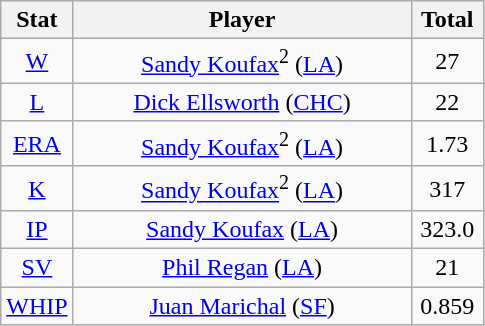<table class="wikitable" style="text-align:center;">
<tr>
<th style="width:15%;">Stat</th>
<th>Player</th>
<th style="width:15%;">Total</th>
</tr>
<tr>
<td><a href='#'>W</a></td>
<td><a href='#'>Sandy Koufax</a><sup>2</sup> (<a href='#'>LA</a>)</td>
<td>27</td>
</tr>
<tr>
<td><a href='#'>L</a></td>
<td><a href='#'>Dick Ellsworth</a> (<a href='#'>CHC</a>)</td>
<td>22</td>
</tr>
<tr>
<td><a href='#'>ERA</a></td>
<td><a href='#'>Sandy Koufax</a><sup>2</sup> (<a href='#'>LA</a>)</td>
<td>1.73</td>
</tr>
<tr>
<td><a href='#'>K</a></td>
<td><a href='#'>Sandy Koufax</a><sup>2</sup> (<a href='#'>LA</a>)</td>
<td>317</td>
</tr>
<tr>
<td><a href='#'>IP</a></td>
<td><a href='#'>Sandy Koufax</a> (<a href='#'>LA</a>)</td>
<td>323.0</td>
</tr>
<tr>
<td><a href='#'>SV</a></td>
<td><a href='#'>Phil Regan</a> (<a href='#'>LA</a>)</td>
<td>21</td>
</tr>
<tr>
<td><a href='#'>WHIP</a></td>
<td><a href='#'>Juan Marichal</a> (<a href='#'>SF</a>)</td>
<td>0.859</td>
</tr>
</table>
